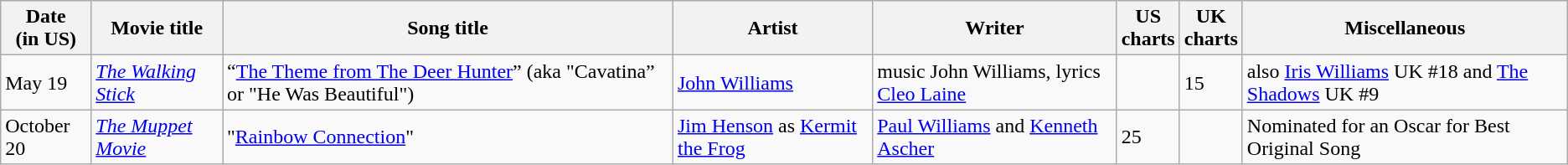<table class="wikitable sortable">
<tr>
<th>Date<br>(in US)</th>
<th>Movie title</th>
<th>Song title</th>
<th>Artist</th>
<th>Writer</th>
<th>US <br>charts</th>
<th>UK<br>charts</th>
<th>Miscellaneous</th>
</tr>
<tr>
<td>May 19</td>
<td><em><a href='#'>The Walking Stick</a></em></td>
<td>“<a href='#'>The Theme from The Deer Hunter</a>” (aka "Cavatina” or "He Was Beautiful")</td>
<td><a href='#'>John Williams</a></td>
<td>music John Williams, lyrics <a href='#'>Cleo Laine</a></td>
<td></td>
<td>15</td>
<td>also <a href='#'>Iris Williams</a> UK #18 and <a href='#'>The Shadows</a> UK #9</td>
</tr>
<tr>
<td>October 20</td>
<td><em><a href='#'>The Muppet Movie</a></em></td>
<td>"<a href='#'>Rainbow Connection</a>"</td>
<td><a href='#'>Jim Henson</a> as <a href='#'>Kermit the Frog</a></td>
<td><a href='#'>Paul Williams</a> and <a href='#'>Kenneth Ascher</a></td>
<td>25</td>
<td></td>
<td>Nominated for an Oscar for Best Original Song</td>
</tr>
</table>
